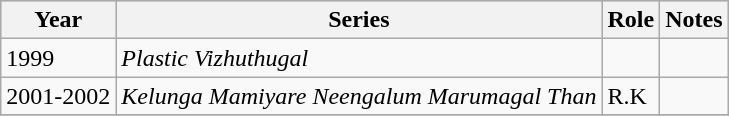<table class="wikitable sortable">
<tr style="background:#ccc; text-align:center;">
<th>Year</th>
<th>Series</th>
<th>Role</th>
<th>Notes</th>
</tr>
<tr>
<td>1999</td>
<td><em>Plastic Vizhuthugal</em></td>
<td></td>
<td></td>
</tr>
<tr>
<td>2001-2002</td>
<td><em>Kelunga Mamiyare Neengalum Marumagal Than</em></td>
<td>R.K</td>
<td></td>
</tr>
<tr>
</tr>
</table>
